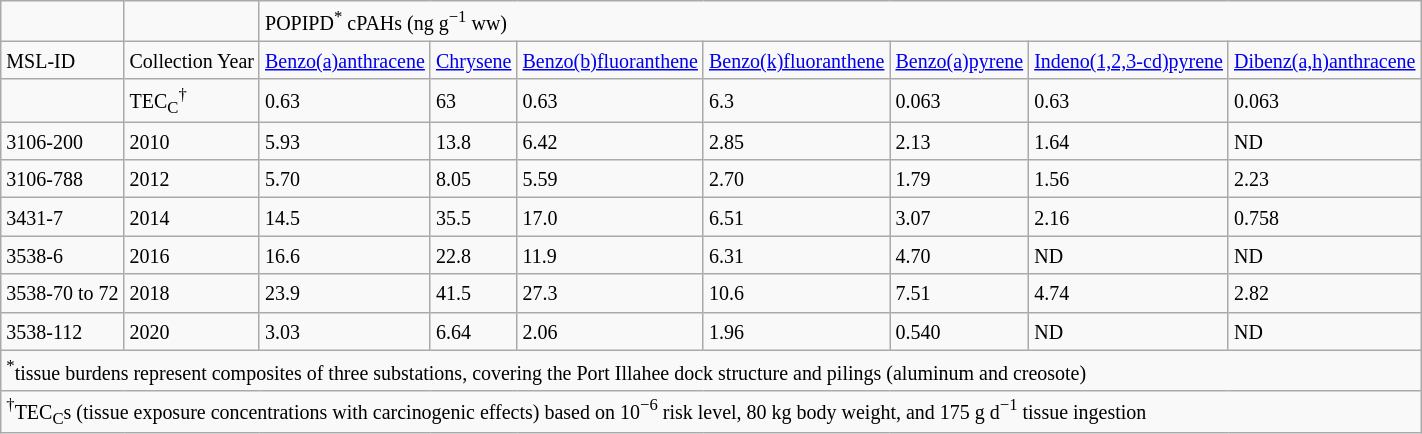<table class="wikitable">
<tr>
<td></td>
<td></td>
<td colspan="7"><small>POPIPD<sup>*</sup> cPAHs (ng g<sup>−1</sup> ww)</small></td>
</tr>
<tr>
<td><small>MSL-ID</small></td>
<td><small>Collection Year</small></td>
<td><small><a href='#'>Benzo(a)anthracene</a></small></td>
<td><small><a href='#'>Chrysene</a></small></td>
<td><small><a href='#'>Benzo(b)fluoranthene</a></small></td>
<td><small><a href='#'>Benzo(k)fluoranthene</a></small></td>
<td><small><a href='#'>Benzo(a)pyrene</a></small></td>
<td><small><a href='#'>Indeno(1,2,3-cd)pyrene</a></small></td>
<td><small><a href='#'>Dibenz(a,h)anthracene</a></small></td>
</tr>
<tr>
<td></td>
<td><small>TEC<sub>C</sub><sup>†</sup></small></td>
<td><small>0.63</small></td>
<td><small>63</small></td>
<td><small>0.63</small></td>
<td><small>6.3</small></td>
<td><small>0.063</small></td>
<td><small>0.63</small></td>
<td><small>0.063</small></td>
</tr>
<tr>
<td><small>3106-200</small></td>
<td><small>2010</small></td>
<td><small>5.93</small></td>
<td><small>13.8</small></td>
<td><small>6.42</small></td>
<td><small>2.85</small></td>
<td><small>2.13</small></td>
<td><small>1.64</small></td>
<td><small>ND</small></td>
</tr>
<tr>
<td><small>3106-788</small></td>
<td><small>2012</small></td>
<td><small>5.70</small></td>
<td><small>8.05</small></td>
<td><small>5.59</small></td>
<td><small>2.70</small></td>
<td><small>1.79</small></td>
<td><small>1.56</small></td>
<td><small>2.23</small></td>
</tr>
<tr>
<td><small>3431-7</small></td>
<td><small>2014</small></td>
<td><small>14.5</small></td>
<td><small>35.5</small></td>
<td><small>17.0</small></td>
<td><small>6.51</small></td>
<td><small>3.07</small></td>
<td><small>2.16</small></td>
<td><small>0.758</small></td>
</tr>
<tr>
<td><small>3538-6</small></td>
<td><small>2016</small></td>
<td><small>16.6</small></td>
<td><small>22.8</small></td>
<td><small>11.9</small></td>
<td><small>6.31</small></td>
<td><small>4.70</small></td>
<td><small>ND</small></td>
<td><small>ND</small></td>
</tr>
<tr>
<td><small>3538-70 to 72</small></td>
<td><small>2018</small></td>
<td><small>23.9</small></td>
<td><small>41.5</small></td>
<td><small>27.3</small></td>
<td><small>10.6</small></td>
<td><small>7.51</small></td>
<td><small>4.74</small></td>
<td><small>2.82</small></td>
</tr>
<tr>
<td><small>3538-112</small></td>
<td><small>2020</small></td>
<td><small>3.03</small></td>
<td><small>6.64</small></td>
<td><small>2.06</small></td>
<td><small>1.96</small></td>
<td><small>0.540</small></td>
<td><small>ND</small></td>
<td><small>ND</small></td>
</tr>
<tr>
<td colspan="9"><small><sup>*</sup>tissue burdens represent composites of three substations, covering the Port Illahee dock structure and pilings (aluminum and creosote)</small></td>
</tr>
<tr>
<td colspan="9"><small><sup>†</sup>TEC<sub>C</sub>s (tissue exposure  concentrations with carcinogenic effects) based on 10<sup>−6</sup> risk level, 80 kg body  weight, and 175 g d<sup>−1</sup> tissue ingestion</small></td>
</tr>
</table>
